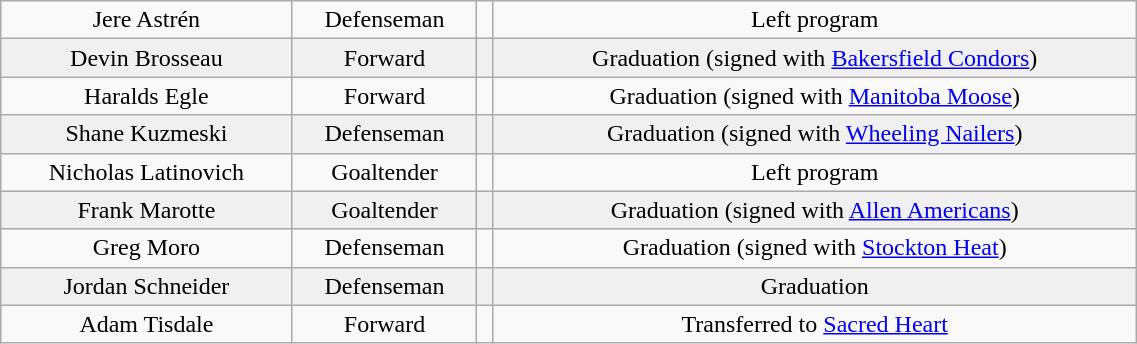<table class="wikitable" width="60%">
<tr align="center" bgcolor="">
<td>Jere Astrén</td>
<td>Defenseman</td>
<td></td>
<td>Left program</td>
</tr>
<tr align="center" bgcolor="f0f0f0">
<td>Devin Brosseau</td>
<td>Forward</td>
<td></td>
<td>Graduation (signed with <a href='#'>Bakersfield Condors</a>)</td>
</tr>
<tr align="center" bgcolor="">
<td>Haralds Egle</td>
<td>Forward</td>
<td></td>
<td>Graduation (signed with <a href='#'>Manitoba Moose</a>)</td>
</tr>
<tr align="center" bgcolor="f0f0f0">
<td>Shane Kuzmeski</td>
<td>Defenseman</td>
<td></td>
<td>Graduation (signed with <a href='#'>Wheeling Nailers</a>)</td>
</tr>
<tr align="center" bgcolor="">
<td>Nicholas Latinovich</td>
<td>Goaltender</td>
<td></td>
<td>Left program</td>
</tr>
<tr align="center" bgcolor="f0f0f0">
<td>Frank Marotte</td>
<td>Goaltender</td>
<td></td>
<td>Graduation (signed with <a href='#'>Allen Americans</a>)</td>
</tr>
<tr align="center" bgcolor="">
<td>Greg Moro</td>
<td>Defenseman</td>
<td></td>
<td>Graduation (signed with <a href='#'>Stockton Heat</a>)</td>
</tr>
<tr align="center" bgcolor="f0f0f0">
<td>Jordan Schneider</td>
<td>Defenseman</td>
<td></td>
<td>Graduation</td>
</tr>
<tr align="center" bgcolor="">
<td>Adam Tisdale</td>
<td>Forward</td>
<td></td>
<td>Transferred to <a href='#'>Sacred Heart</a></td>
</tr>
</table>
